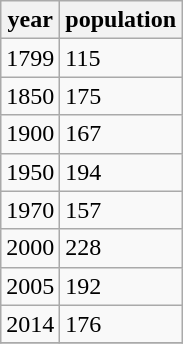<table class="wikitable">
<tr>
<th>year</th>
<th>population</th>
</tr>
<tr>
<td>1799</td>
<td>115</td>
</tr>
<tr>
<td>1850</td>
<td>175</td>
</tr>
<tr>
<td>1900</td>
<td>167</td>
</tr>
<tr>
<td>1950</td>
<td>194</td>
</tr>
<tr>
<td>1970</td>
<td>157</td>
</tr>
<tr>
<td>2000</td>
<td>228</td>
</tr>
<tr>
<td>2005</td>
<td>192</td>
</tr>
<tr>
<td>2014</td>
<td>176</td>
</tr>
<tr>
</tr>
</table>
